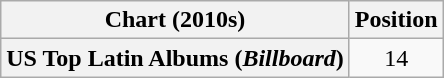<table class="wikitable sortable plainrowheaders" style="text-align:center">
<tr>
<th scope="col">Chart (2010s)</th>
<th scope="col">Position</th>
</tr>
<tr>
<th scope="row">US Top Latin Albums (<em>Billboard</em>)</th>
<td>14</td>
</tr>
</table>
